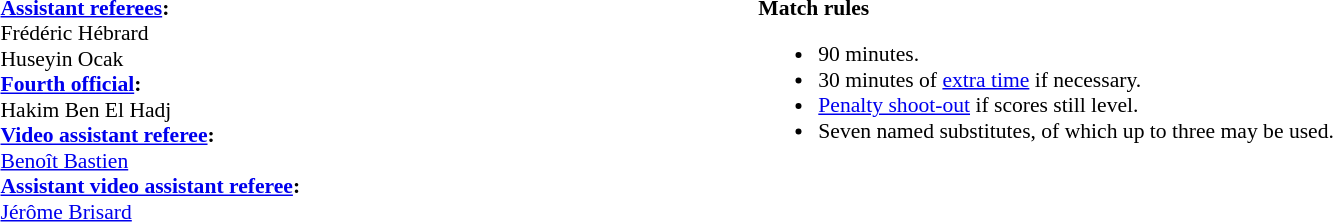<table width=100% style="font-size:90%">
<tr>
<td><br><strong><a href='#'>Assistant referees</a>:</strong>
<br>Frédéric Hébrard
<br>Huseyin Ocak
<br><strong><a href='#'>Fourth official</a>:</strong>
<br>Hakim Ben El Hadj
<br><strong><a href='#'>Video assistant referee</a>:</strong>
<br><a href='#'>Benoît Bastien</a>
<br><strong><a href='#'>Assistant video assistant referee</a>:</strong>
<br><a href='#'>Jérôme Brisard</a></td>
<td style="width:60%; vertical-align:top;"><br><strong>Match rules</strong><ul><li>90 minutes.</li><li>30 minutes of <a href='#'>extra time</a> if necessary.</li><li><a href='#'>Penalty shoot-out</a> if scores still level.</li><li>Seven named substitutes, of which up to three may be used.</li></ul></td>
</tr>
</table>
